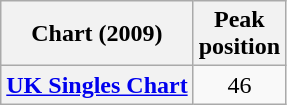<table class="wikitable plainrowheaders">
<tr>
<th scope="col">Chart (2009)</th>
<th scope="col">Peak<br>position</th>
</tr>
<tr>
<th scope="row"><a href='#'>UK Singles Chart</a></th>
<td align="center">46</td>
</tr>
</table>
